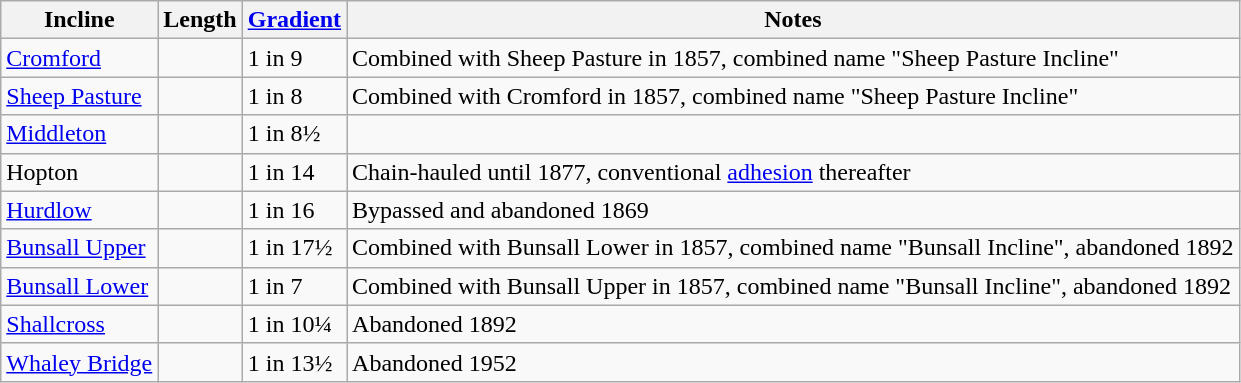<table class="wikitable">
<tr>
<th>Incline</th>
<th>Length</th>
<th><a href='#'>Gradient</a></th>
<th>Notes</th>
</tr>
<tr>
<td><a href='#'>Cromford</a></td>
<td></td>
<td>1 in 9</td>
<td>Combined with Sheep Pasture in 1857, combined name "Sheep Pasture Incline"</td>
</tr>
<tr>
<td><a href='#'>Sheep Pasture</a></td>
<td></td>
<td>1 in 8</td>
<td>Combined with Cromford in 1857, combined name "Sheep Pasture Incline"</td>
</tr>
<tr>
<td><a href='#'>Middleton</a></td>
<td></td>
<td>1 in 8½</td>
<td></td>
</tr>
<tr>
<td>Hopton</td>
<td></td>
<td>1 in 14</td>
<td>Chain-hauled until 1877, conventional <a href='#'>adhesion</a> thereafter</td>
</tr>
<tr>
<td><a href='#'>Hurdlow</a></td>
<td></td>
<td>1 in 16</td>
<td>Bypassed and abandoned 1869</td>
</tr>
<tr>
<td><a href='#'>Bunsall Upper</a></td>
<td></td>
<td>1 in 17½</td>
<td>Combined with Bunsall Lower in 1857, combined name "Bunsall Incline", abandoned 1892</td>
</tr>
<tr>
<td><a href='#'>Bunsall Lower</a></td>
<td></td>
<td>1 in 7</td>
<td>Combined with Bunsall Upper in 1857, combined name "Bunsall Incline", abandoned 1892</td>
</tr>
<tr>
<td><a href='#'>Shallcross</a></td>
<td></td>
<td>1 in 10¼</td>
<td>Abandoned 1892</td>
</tr>
<tr>
<td><a href='#'>Whaley Bridge</a></td>
<td></td>
<td>1 in 13½</td>
<td>Abandoned 1952</td>
</tr>
</table>
